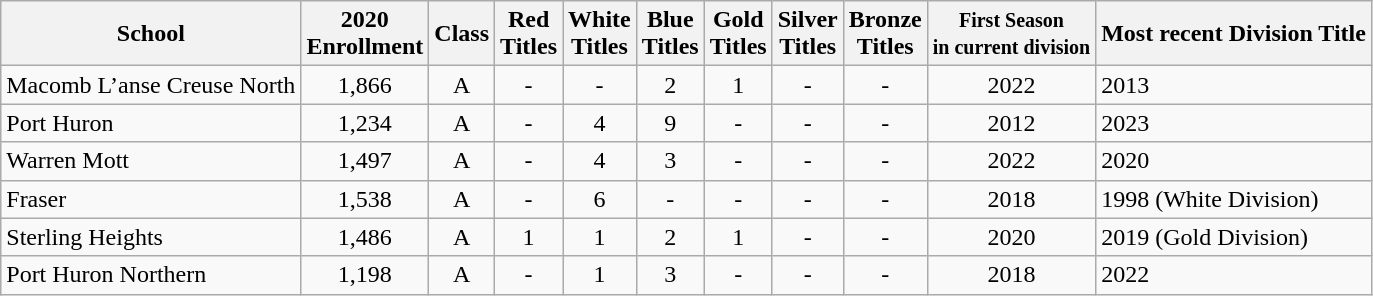<table class="wikitable">
<tr>
<th>School</th>
<th>2020<br> Enrollment</th>
<th>Class</th>
<th>Red<br>Titles</th>
<th>White <br>Titles</th>
<th>Blue <br>Titles</th>
<th>Gold <br>Titles</th>
<th>Silver<br>Titles</th>
<th>Bronze<br>Titles</th>
<th><small>First Season<br> in current division</small></th>
<th>Most recent Division Title</th>
</tr>
<tr>
<td>Macomb L’anse Creuse North</td>
<td align="center">1,866</td>
<td align="center">A</td>
<td align = "center">-</td>
<td align = "center">-</td>
<td align = "center">2</td>
<td align="center">1</td>
<td align="center">-</td>
<td align="center">-</td>
<td align = "center">2022</td>
<td>2013</td>
</tr>
<tr>
<td>Port Huron</td>
<td align = "center">1,234</td>
<td align="center">A</td>
<td align = "center">-</td>
<td align = "center">4</td>
<td align = "center">9</td>
<td align="center">-</td>
<td align = "center">-</td>
<td align = "center">-</td>
<td align = "center">2012</td>
<td>2023</td>
</tr>
<tr>
<td>Warren Mott</td>
<td align="center">1,497</td>
<td align="center">A</td>
<td align = "center">-</td>
<td align = "center">4</td>
<td align="center">3</td>
<td align="center">-</td>
<td align = "center">-</td>
<td align = "center">-</td>
<td align = "center">2022</td>
<td>2020</td>
</tr>
<tr>
<td>Fraser</td>
<td align = "center">1,538</td>
<td align = "center">A</td>
<td align = "center">-</td>
<td align = "center">6</td>
<td align = "center">-</td>
<td align = "center">-</td>
<td align = "center">-</td>
<td align = "center">-</td>
<td align = "center">2018</td>
<td>1998 (White Division)</td>
</tr>
<tr>
<td>Sterling Heights</td>
<td align="center">1,486</td>
<td align="center">A</td>
<td align = "center">1</td>
<td align="center">1</td>
<td align="center">2</td>
<td align = "center">1</td>
<td align="center">-</td>
<td align = "center">-</td>
<td align = "center">2020</td>
<td>2019 (Gold Division)</td>
</tr>
<tr>
<td>Port Huron Northern</td>
<td align = "center">1,198</td>
<td align="center">A</td>
<td align = "center">-</td>
<td align = "center">1</td>
<td align = "center">3</td>
<td align="center">-</td>
<td align = "center">-</td>
<td align = "center">-</td>
<td align = "center">2018</td>
<td>2022</td>
</tr>
</table>
